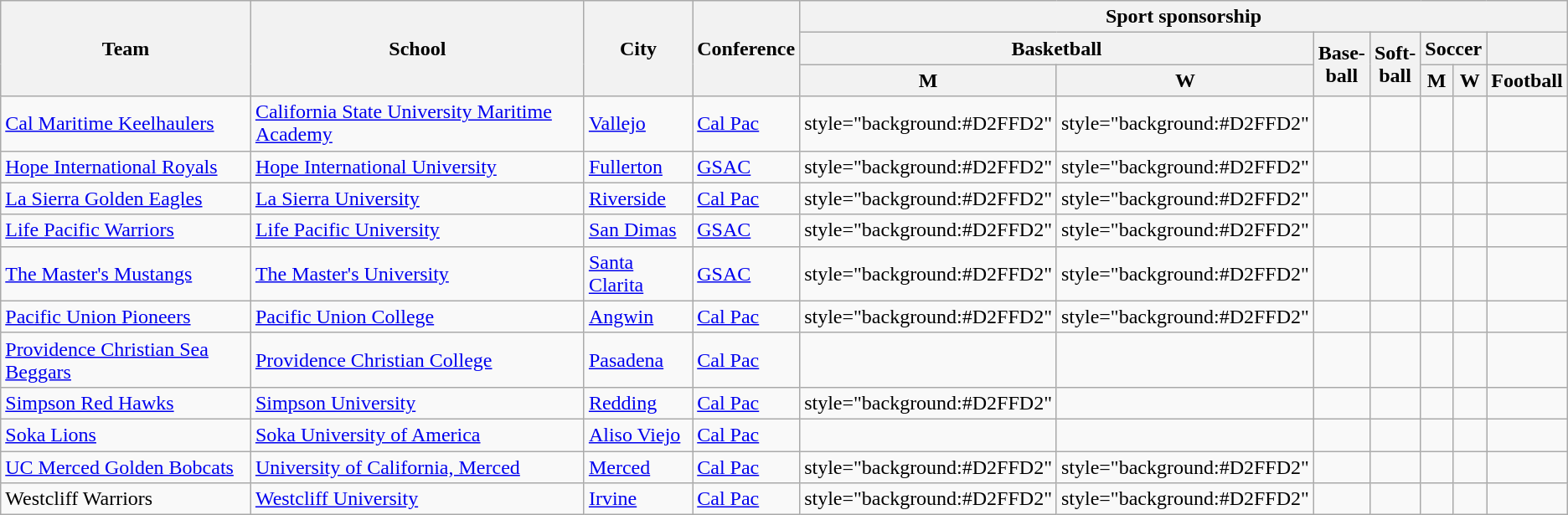<table class="sortable wikitable">
<tr>
<th rowspan=3>Team</th>
<th rowspan=3>School</th>
<th rowspan=3>City</th>
<th rowspan=3>Conference</th>
<th colspan=7>Sport sponsorship</th>
</tr>
<tr>
<th colspan=2>Basketball</th>
<th rowspan=2>Base-<br>ball</th>
<th rowspan=2>Soft-<br>ball</th>
<th colspan=2>Soccer</th>
<th></th>
</tr>
<tr>
<th>M</th>
<th>W</th>
<th>M</th>
<th>W</th>
<th>Football</th>
</tr>
<tr>
<td><a href='#'>Cal Maritime Keelhaulers</a></td>
<td><a href='#'>California State University Maritime Academy</a></td>
<td><a href='#'>Vallejo</a></td>
<td><a href='#'>Cal Pac</a></td>
<td>style="background:#D2FFD2" </td>
<td>style="background:#D2FFD2" </td>
<td></td>
<td></td>
<td></td>
<td></td>
<td></td>
</tr>
<tr>
<td><a href='#'>Hope International Royals</a></td>
<td><a href='#'>Hope International University</a></td>
<td><a href='#'>Fullerton</a></td>
<td><a href='#'>GSAC</a></td>
<td>style="background:#D2FFD2" </td>
<td>style="background:#D2FFD2" </td>
<td></td>
<td></td>
<td></td>
<td></td>
<td></td>
</tr>
<tr>
<td><a href='#'>La Sierra Golden Eagles</a></td>
<td><a href='#'>La Sierra University</a></td>
<td><a href='#'>Riverside</a></td>
<td><a href='#'>Cal Pac</a></td>
<td>style="background:#D2FFD2" </td>
<td>style="background:#D2FFD2" </td>
<td></td>
<td></td>
<td></td>
<td></td>
<td></td>
</tr>
<tr>
<td><a href='#'>Life Pacific Warriors</a></td>
<td><a href='#'>Life Pacific University</a></td>
<td><a href='#'>San Dimas</a></td>
<td><a href='#'>GSAC</a></td>
<td>style="background:#D2FFD2" </td>
<td>style="background:#D2FFD2" </td>
<td></td>
<td></td>
<td></td>
<td></td>
<td></td>
</tr>
<tr>
<td><a href='#'>The Master's Mustangs</a></td>
<td><a href='#'>The Master's University</a></td>
<td><a href='#'>Santa Clarita</a></td>
<td><a href='#'>GSAC</a></td>
<td>style="background:#D2FFD2" </td>
<td>style="background:#D2FFD2" </td>
<td></td>
<td></td>
<td></td>
<td></td>
<td></td>
</tr>
<tr>
<td><a href='#'>Pacific Union Pioneers</a></td>
<td><a href='#'>Pacific Union College</a></td>
<td><a href='#'>Angwin</a></td>
<td><a href='#'>Cal Pac</a></td>
<td>style="background:#D2FFD2" </td>
<td>style="background:#D2FFD2" </td>
<td></td>
<td></td>
<td></td>
<td></td>
<td></td>
</tr>
<tr>
<td><a href='#'>Providence Christian Sea Beggars</a></td>
<td><a href='#'>Providence Christian College</a></td>
<td><a href='#'>Pasadena</a></td>
<td><a href='#'>Cal Pac</a></td>
<td></td>
<td></td>
<td></td>
<td></td>
<td></td>
<td></td>
<td></td>
</tr>
<tr>
<td><a href='#'>Simpson Red Hawks</a></td>
<td><a href='#'>Simpson University</a></td>
<td><a href='#'>Redding</a></td>
<td><a href='#'>Cal Pac</a></td>
<td>style="background:#D2FFD2" </td>
<td></td>
<td></td>
<td></td>
<td></td>
<td></td>
<td> </td>
</tr>
<tr>
<td><a href='#'>Soka Lions</a></td>
<td><a href='#'>Soka University of America</a></td>
<td><a href='#'>Aliso Viejo</a></td>
<td><a href='#'>Cal Pac</a></td>
<td></td>
<td></td>
<td></td>
<td></td>
<td></td>
<td></td>
<td></td>
</tr>
<tr>
<td><a href='#'>UC Merced Golden Bobcats</a></td>
<td><a href='#'>University of California, Merced</a></td>
<td><a href='#'>Merced</a></td>
<td><a href='#'>Cal Pac</a></td>
<td>style="background:#D2FFD2" </td>
<td>style="background:#D2FFD2" </td>
<td></td>
<td></td>
<td></td>
<td></td>
<td></td>
</tr>
<tr>
<td>Westcliff Warriors</td>
<td><a href='#'>Westcliff University</a></td>
<td><a href='#'>Irvine</a></td>
<td><a href='#'>Cal Pac</a></td>
<td>style="background:#D2FFD2" </td>
<td>style="background:#D2FFD2" </td>
<td></td>
<td></td>
<td></td>
<td></td>
<td></td>
</tr>
</table>
